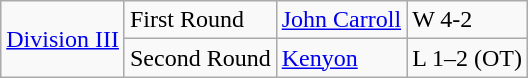<table class="wikitable">
<tr>
<td rowspan="2"><a href='#'>Division III</a></td>
<td>First Round</td>
<td><a href='#'>John Carroll</a></td>
<td>W 4-2</td>
</tr>
<tr>
<td>Second Round</td>
<td><a href='#'>Kenyon</a></td>
<td>L 1–2 (OT)</td>
</tr>
</table>
